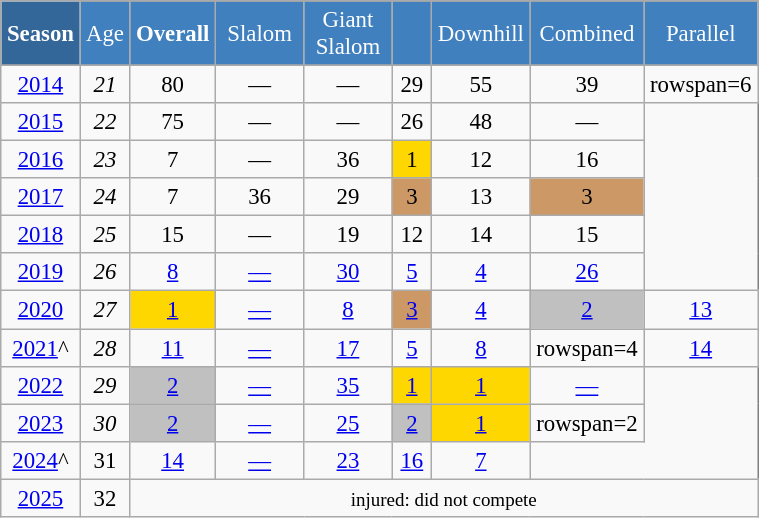<table class="wikitable" style="font-size:95%; text-align:center; border:grey solid 1px; border-collapse:collapse;" width="40%">
<tr style="background-color:#369; color:white;">
<td rowspan="2" colspan="1" width="5%"><strong>Season</strong></td>
</tr>
<tr style="background-color:#4180be; color:white;">
<td width="3%">Age</td>
<td width="5%"><strong>Overall</strong></td>
<td width="5%"> Slalom </td>
<td width="5%">Giant<br> Slalom </td>
<td width="5%"></td>
<td width="5%">Downhill</td>
<td width="5%">Combined</td>
<td width="5%">Parallel</td>
</tr>
<tr style="background-color:#8CB2D8; color:white;">
</tr>
<tr>
<td><a href='#'>2014</a></td>
<td><em>21</em></td>
<td>80</td>
<td>—</td>
<td>—</td>
<td>29</td>
<td>55</td>
<td>39</td>
<td>rowspan=6 </td>
</tr>
<tr>
<td><a href='#'>2015</a></td>
<td><em>22</em></td>
<td>75</td>
<td>—</td>
<td>—</td>
<td>26</td>
<td>48</td>
<td>—</td>
</tr>
<tr>
<td><a href='#'>2016</a></td>
<td><em>23</em></td>
<td>7</td>
<td>—</td>
<td>36</td>
<td bgcolor="gold">1</td>
<td>12</td>
<td>16</td>
</tr>
<tr>
<td><a href='#'>2017</a></td>
<td><em>24</em></td>
<td>7</td>
<td>36</td>
<td>29</td>
<td style="background:#c96;">3</td>
<td>13</td>
<td style="background:#c96;">3</td>
</tr>
<tr>
<td><a href='#'>2018</a></td>
<td><em>25</em></td>
<td>15</td>
<td>—</td>
<td>19</td>
<td>12</td>
<td>14</td>
<td>15</td>
</tr>
<tr>
<td><a href='#'>2019</a></td>
<td><em>26</em></td>
<td><a href='#'>8</a></td>
<td><a href='#'>—</a></td>
<td><a href='#'>30</a></td>
<td><a href='#'>5</a></td>
<td><a href='#'>4</a></td>
<td><a href='#'>26</a></td>
</tr>
<tr>
<td><a href='#'>2020</a></td>
<td><em>27</em></td>
<td bgcolor="gold"><a href='#'>1</a></td>
<td><a href='#'>—</a></td>
<td><a href='#'>8</a></td>
<td style="background:#c96;"><a href='#'>3</a></td>
<td><a href='#'>4</a></td>
<td style="background:silver;"><a href='#'>2</a></td>
<td><a href='#'>13</a></td>
</tr>
<tr>
<td><a href='#'>2021</a>^</td>
<td><em>28</em></td>
<td><a href='#'>11</a></td>
<td><a href='#'>—</a></td>
<td><a href='#'>17</a></td>
<td><a href='#'>5</a></td>
<td><a href='#'>8</a></td>
<td>rowspan=4 </td>
<td><a href='#'>14</a></td>
</tr>
<tr>
<td><a href='#'>2022</a></td>
<td><em>29</em></td>
<td style="background:silver;"><a href='#'>2</a></td>
<td><a href='#'>—</a></td>
<td><a href='#'>35</a></td>
<td style="background:gold;"><a href='#'>1</a></td>
<td style="background:gold;"><a href='#'>1</a></td>
<td><a href='#'>—</a></td>
</tr>
<tr>
<td><a href='#'>2023</a></td>
<td><em>30</em></td>
<td style="background:silver;"><a href='#'>2</a></td>
<td><a href='#'>—</a></td>
<td><a href='#'>25</a></td>
<td style="background:silver;"><a href='#'>2</a><em></td>
<td style="background:gold;"><a href='#'>1</a></td>
<td>rowspan=2 </td>
</tr>
<tr>
<td><a href='#'>2024</a>^</td>
<td></em>31<em></td>
<td><a href='#'>14</a></td>
<td><a href='#'>—</a></td>
<td><a href='#'>23</a></td>
<td><a href='#'>16</a></td>
<td><a href='#'>7</a></td>
</tr>
<tr>
<td><a href='#'>2025</a></td>
<td></em>32<em></td>
<td colspan=7></em><small>injured: did not compete</small><em></td>
</tr>
</table>
